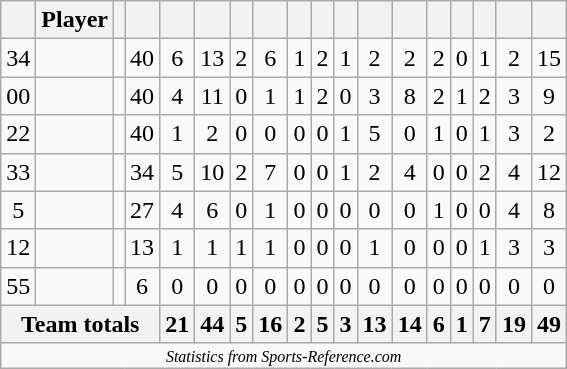<table class="wikitable sortable" style="text-align:center; font-size:100%">
<tr>
<th></th>
<th>Player</th>
<th></th>
<th></th>
<th></th>
<th></th>
<th></th>
<th></th>
<th></th>
<th></th>
<th></th>
<th></th>
<th></th>
<th></th>
<th></th>
<th></th>
<th></th>
<th></th>
</tr>
<tr>
<td>34</td>
<td></td>
<td></td>
<td>40</td>
<td>6</td>
<td>13</td>
<td>2</td>
<td>6</td>
<td>1</td>
<td>2</td>
<td>1</td>
<td>2</td>
<td>2</td>
<td>2</td>
<td>0</td>
<td>1</td>
<td>2</td>
<td>15</td>
</tr>
<tr>
<td>00</td>
<td></td>
<td></td>
<td>40</td>
<td>4</td>
<td>11</td>
<td>0</td>
<td>1</td>
<td>1</td>
<td>2</td>
<td>0</td>
<td>3</td>
<td>8</td>
<td>2</td>
<td>1</td>
<td>2</td>
<td>3</td>
<td>9</td>
</tr>
<tr>
<td>22</td>
<td></td>
<td></td>
<td>40</td>
<td>1</td>
<td>2</td>
<td>0</td>
<td>0</td>
<td>0</td>
<td>0</td>
<td>1</td>
<td>5</td>
<td>0</td>
<td>1</td>
<td>0</td>
<td>1</td>
<td>3</td>
<td>2</td>
</tr>
<tr>
<td>33</td>
<td></td>
<td></td>
<td>34</td>
<td>5</td>
<td>10</td>
<td>2</td>
<td>7</td>
<td>0</td>
<td>0</td>
<td>1</td>
<td>2</td>
<td>4</td>
<td>0</td>
<td>0</td>
<td>2</td>
<td>4</td>
<td>12</td>
</tr>
<tr>
<td>5</td>
<td></td>
<td></td>
<td>27</td>
<td>4</td>
<td>6</td>
<td>0</td>
<td>1</td>
<td>0</td>
<td>0</td>
<td>0</td>
<td>0</td>
<td>0</td>
<td>1</td>
<td>0</td>
<td>0</td>
<td>4</td>
<td>8</td>
</tr>
<tr>
<td>12</td>
<td></td>
<td></td>
<td>13</td>
<td>1</td>
<td>1</td>
<td>1</td>
<td>1</td>
<td>0</td>
<td>0</td>
<td>0</td>
<td>1</td>
<td>0</td>
<td>0</td>
<td>0</td>
<td>1</td>
<td>3</td>
<td>3</td>
</tr>
<tr>
<td>55</td>
<td></td>
<td></td>
<td>6</td>
<td>0</td>
<td>0</td>
<td>0</td>
<td>0</td>
<td>0</td>
<td>0</td>
<td>0</td>
<td>0</td>
<td>0</td>
<td>0</td>
<td>0</td>
<td>0</td>
<td>0</td>
<td>0</td>
</tr>
<tr class="sortbottom">
<th style="text-align:center;" colspan="4">Team totals</th>
<th>21</th>
<th>44</th>
<th>5</th>
<th>16</th>
<th>2</th>
<th>5</th>
<th>3</th>
<th>13</th>
<th>14</th>
<th>6</th>
<th>1</th>
<th>7</th>
<th>19</th>
<th>49</th>
</tr>
<tr class="sortbottom">
<td colspan="18" style="font-size: 8pt; text-align:center"><em>Statistics from Sports-Reference.com</em></td>
</tr>
</table>
